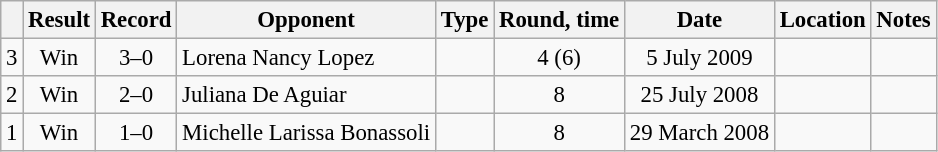<table class="wikitable" style="text-align:center; font-size:95%">
<tr>
<th></th>
<th>Result</th>
<th>Record</th>
<th>Opponent</th>
<th>Type</th>
<th>Round, time</th>
<th>Date</th>
<th>Location</th>
<th>Notes</th>
</tr>
<tr>
<td>3</td>
<td>Win</td>
<td>3–0</td>
<td style="text-align:left;"> Lorena Nancy Lopez</td>
<td></td>
<td>4 (6)</td>
<td>5 July 2009</td>
<td style="text-align:left;"> </td>
<td style="text-align:left;"></td>
</tr>
<tr>
<td>2</td>
<td>Win</td>
<td>2–0</td>
<td style="text-align:left;"> Juliana De Aguiar</td>
<td></td>
<td>8</td>
<td>25 July 2008</td>
<td style="text-align:left;"> </td>
<td style="text-align:left;"></td>
</tr>
<tr>
<td>1</td>
<td>Win</td>
<td>1–0</td>
<td style="text-align:left;"> Michelle Larissa Bonassoli</td>
<td></td>
<td>8</td>
<td>29 March 2008</td>
<td style="text-align:left;"> </td>
<td style="text-align:left;"></td>
</tr>
</table>
